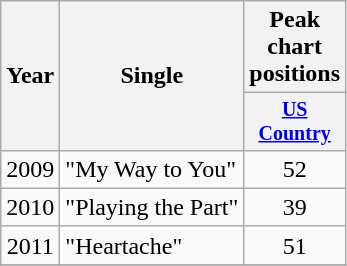<table class="wikitable" style="text-align:center;">
<tr>
<th rowspan="2">Year</th>
<th rowspan="2">Single</th>
<th colspan="1">Peak chart positions</th>
</tr>
<tr style="font-size:smaller;">
<th width="60"><a href='#'>US Country</a></th>
</tr>
<tr>
<td>2009</td>
<td align="left">"My Way to You"</td>
<td>52</td>
</tr>
<tr>
<td>2010</td>
<td align="left">"Playing the Part"</td>
<td>39</td>
</tr>
<tr>
<td>2011</td>
<td align="left">"Heartache"</td>
<td>51</td>
</tr>
<tr>
</tr>
</table>
